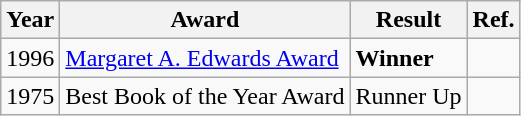<table class="wikitable sortable mw-collapsible">
<tr>
<th>Year</th>
<th>Award</th>
<th>Result</th>
<th>Ref.</th>
</tr>
<tr>
<td>1996</td>
<td><a href='#'>Margaret A. Edwards Award</a></td>
<td><strong>Winner</strong></td>
<td></td>
</tr>
<tr>
<td>1975</td>
<td>Best Book of the Year Award</td>
<td>Runner Up</td>
<td></td>
</tr>
</table>
